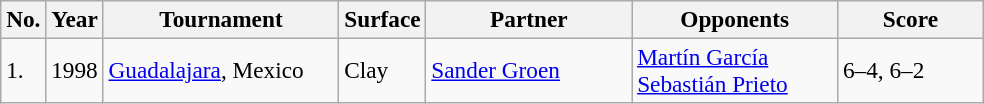<table class="sortable wikitable" style=font-size:97%>
<tr>
<th style="width:20px">No.</th>
<th style="width:30px">Year</th>
<th style="width:150px">Tournament</th>
<th style="width:50px">Surface</th>
<th style="width:130px">Partner</th>
<th style="width:130px">Opponents</th>
<th style="width:90px" class="unsortable">Score</th>
</tr>
<tr>
<td>1.</td>
<td>1998</td>
<td><a href='#'>Guadalajara</a>, Mexico</td>
<td>Clay</td>
<td> <a href='#'>Sander Groen</a></td>
<td> <a href='#'>Martín García</a><br> <a href='#'>Sebastián Prieto</a></td>
<td>6–4, 6–2</td>
</tr>
</table>
